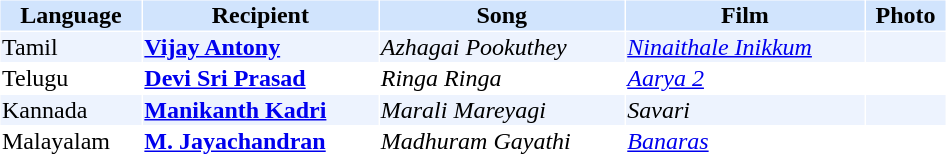<table cellspacing="1" cellpadding="1" border="0" style="width:50%;">
<tr style="background:#d1e4fd;">
<th>Language</th>
<th>Recipient</th>
<th>Song</th>
<th>Film</th>
<th>Photo</th>
</tr>
<tr style="background:#edf3fe;">
<td>Tamil</td>
<td><strong><a href='#'>Vijay Antony</a></strong></td>
<td><em>Azhagai Pookuthey</em></td>
<td><em><a href='#'>Ninaithale Inikkum</a></em></td>
<td></td>
</tr>
<tr>
<td>Telugu</td>
<td><strong><a href='#'>Devi Sri Prasad</a></strong></td>
<td><em>Ringa Ringa</em></td>
<td><em><a href='#'>Aarya 2</a></em></td>
<td></td>
</tr>
<tr style="background:#edf3fe;">
<td>Kannada</td>
<td><strong><a href='#'>Manikanth Kadri</a></strong></td>
<td><em>Marali Mareyagi</em></td>
<td><em>Savari</em></td>
<td></td>
</tr>
<tr>
<td>Malayalam</td>
<td><strong><a href='#'>M. Jayachandran</a></strong></td>
<td><em>Madhuram Gayathi</em></td>
<td><em><a href='#'>Banaras</a></em></td>
<td></td>
</tr>
</table>
